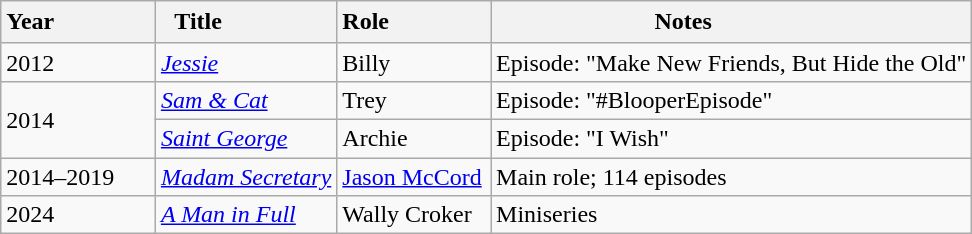<table class="wikitable">
<tr>
<th>Year　　　　</th>
<th>Title　　　　</th>
<th>Role　　　　</th>
<th>Notes　　　　</th>
</tr>
<tr>
<td>2012</td>
<td><em><a href='#'>Jessie</a></em></td>
<td>Billy</td>
<td>Episode: "Make New Friends, But Hide the Old"</td>
</tr>
<tr>
<td rowspan="2">2014</td>
<td><em><a href='#'>Sam & Cat</a></em></td>
<td>Trey</td>
<td>Episode: "#BlooperEpisode"</td>
</tr>
<tr>
<td><em><a href='#'>Saint George</a></em></td>
<td>Archie</td>
<td>Episode: "I Wish"</td>
</tr>
<tr>
<td>2014–2019</td>
<td><em><a href='#'>Madam Secretary</a></em></td>
<td><a href='#'>Jason McCord</a></td>
<td>Main role; 114 episodes</td>
</tr>
<tr>
<td>2024</td>
<td><a href='#'><em>A Man in Full</em></a></td>
<td>Wally Croker</td>
<td>Miniseries</td>
</tr>
</table>
